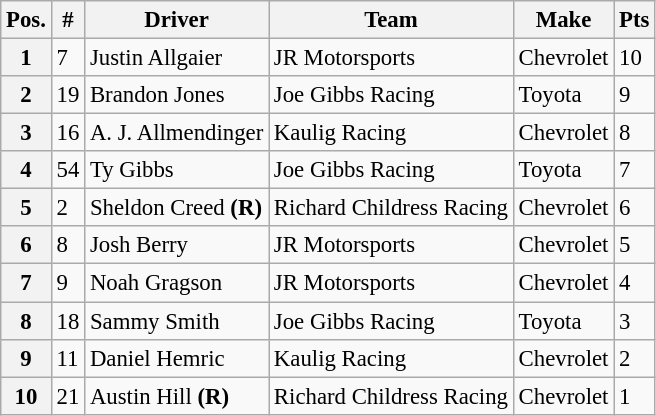<table class="wikitable" style="font-size:95%">
<tr>
<th>Pos.</th>
<th>#</th>
<th>Driver</th>
<th>Team</th>
<th>Make</th>
<th>Pts</th>
</tr>
<tr>
<th>1</th>
<td>7</td>
<td>Justin Allgaier</td>
<td>JR Motorsports</td>
<td>Chevrolet</td>
<td>10</td>
</tr>
<tr>
<th>2</th>
<td>19</td>
<td>Brandon Jones</td>
<td>Joe Gibbs Racing</td>
<td>Toyota</td>
<td>9</td>
</tr>
<tr>
<th>3</th>
<td>16</td>
<td>A. J. Allmendinger</td>
<td>Kaulig Racing</td>
<td>Chevrolet</td>
<td>8</td>
</tr>
<tr>
<th>4</th>
<td>54</td>
<td>Ty Gibbs</td>
<td>Joe Gibbs Racing</td>
<td>Toyota</td>
<td>7</td>
</tr>
<tr>
<th>5</th>
<td>2</td>
<td>Sheldon Creed <strong>(R)</strong></td>
<td>Richard Childress Racing</td>
<td>Chevrolet</td>
<td>6</td>
</tr>
<tr>
<th>6</th>
<td>8</td>
<td>Josh Berry</td>
<td>JR Motorsports</td>
<td>Chevrolet</td>
<td>5</td>
</tr>
<tr>
<th>7</th>
<td>9</td>
<td>Noah Gragson</td>
<td>JR Motorsports</td>
<td>Chevrolet</td>
<td>4</td>
</tr>
<tr>
<th>8</th>
<td>18</td>
<td>Sammy Smith</td>
<td>Joe Gibbs Racing</td>
<td>Toyota</td>
<td>3</td>
</tr>
<tr>
<th>9</th>
<td>11</td>
<td>Daniel Hemric</td>
<td>Kaulig Racing</td>
<td>Chevrolet</td>
<td>2</td>
</tr>
<tr>
<th>10</th>
<td>21</td>
<td>Austin Hill <strong>(R)</strong></td>
<td>Richard Childress Racing</td>
<td>Chevrolet</td>
<td>1</td>
</tr>
</table>
